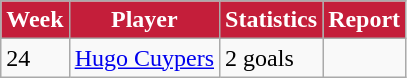<table class=wikitable>
<tr>
<th style="background:#C41E3A; color:white; text-align:center;">Week</th>
<th style="background:#C41E3A; color:white; text-align:center;">Player</th>
<th style="background:#C41E3A; color:white; text-align:center;">Statistics</th>
<th style="background:#C41E3A; color:white; text-align:center;">Report</th>
</tr>
<tr>
<td>24</td>
<td> <a href='#'>Hugo Cuypers</a></td>
<td>2 goals</td>
<td></td>
</tr>
</table>
